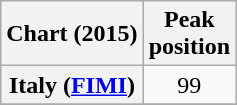<table class="wikitable sortable plainrowheaders" style="text-align:center;">
<tr>
<th scope="col">Chart (2015)</th>
<th scope="col">Peak<br>position</th>
</tr>
<tr>
<th scope="row">Italy (<a href='#'>FIMI</a>)</th>
<td>99</td>
</tr>
<tr>
</tr>
</table>
